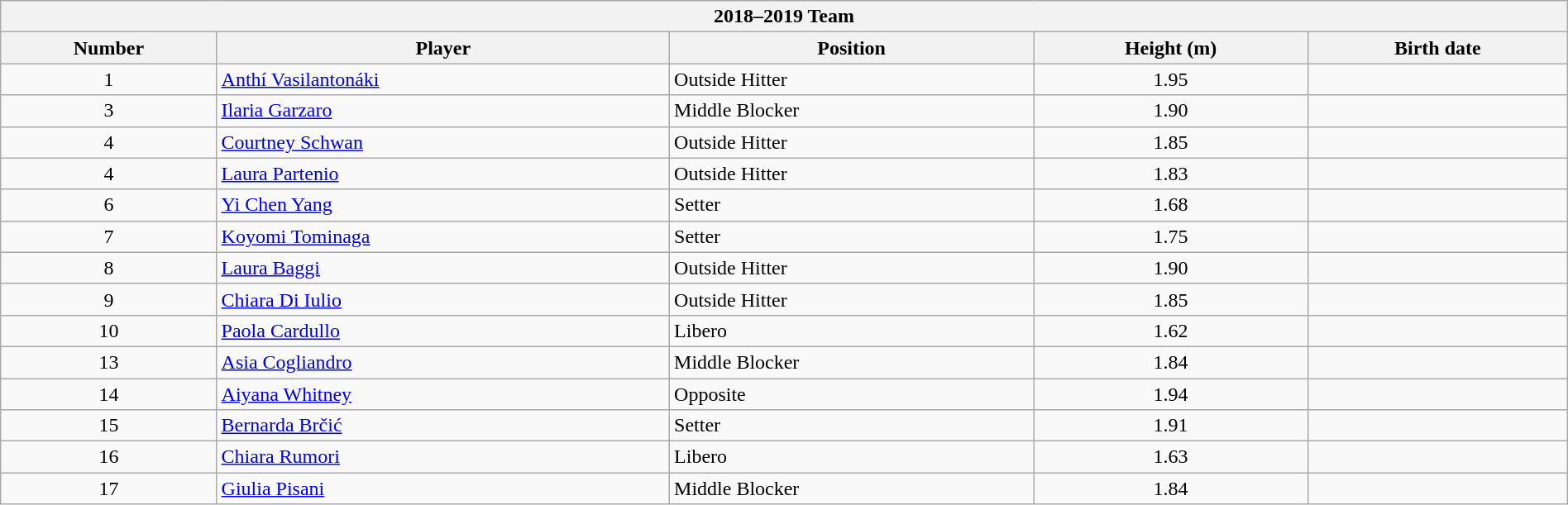<table class="wikitable collapsible collapsed" style="width:100%;">
<tr>
<th colspan=5><strong>2018–2019 Team</strong></th>
</tr>
<tr>
<th>Number</th>
<th>Player</th>
<th>Position</th>
<th>Height (m)</th>
<th>Birth date</th>
</tr>
<tr>
<td align=center>1</td>
<td> <a href='#'>Anthí Vasilantonáki</a></td>
<td>Outside Hitter</td>
<td align=center>1.95</td>
<td></td>
</tr>
<tr>
<td align=center>3</td>
<td> <a href='#'>Ilaria Garzaro</a></td>
<td>Middle Blocker</td>
<td align=center>1.90</td>
<td></td>
</tr>
<tr>
<td align=center>4</td>
<td> <a href='#'>Courtney Schwan</a></td>
<td>Outside Hitter</td>
<td align=center>1.85</td>
<td></td>
</tr>
<tr>
<td align=center>4</td>
<td> <a href='#'>Laura Partenio</a></td>
<td>Outside Hitter</td>
<td align=center>1.83</td>
<td></td>
</tr>
<tr>
<td align=center>6</td>
<td> <a href='#'>Yi Chen Yang</a></td>
<td>Setter</td>
<td align=center>1.68</td>
<td></td>
</tr>
<tr>
<td align=center>7</td>
<td> <a href='#'>Koyomi Tominaga</a></td>
<td>Setter</td>
<td align=center>1.75</td>
<td></td>
</tr>
<tr>
<td align=center>8</td>
<td> <a href='#'>Laura Baggi</a></td>
<td>Outside Hitter</td>
<td align=center>1.90</td>
<td></td>
</tr>
<tr>
<td align=center>9</td>
<td> <a href='#'>Chiara Di Iulio</a></td>
<td>Outside Hitter</td>
<td align=center>1.85</td>
<td></td>
</tr>
<tr>
<td align=center>10</td>
<td> <a href='#'>Paola Cardullo</a></td>
<td>Libero</td>
<td align=center>1.62</td>
<td></td>
</tr>
<tr>
<td align=center>13</td>
<td> <a href='#'>Asia Cogliandro</a></td>
<td>Middle Blocker</td>
<td align=center>1.84</td>
<td></td>
</tr>
<tr>
<td align=center>14</td>
<td> <a href='#'>Aiyana Whitney</a></td>
<td>Opposite</td>
<td align=center>1.94</td>
<td></td>
</tr>
<tr>
<td align=center>15</td>
<td> <a href='#'>Bernarda Brčić</a></td>
<td>Setter</td>
<td align=center>1.91</td>
<td></td>
</tr>
<tr>
<td align=center>16</td>
<td> <a href='#'>Chiara Rumori</a></td>
<td>Libero</td>
<td align=center>1.63</td>
<td></td>
</tr>
<tr>
<td align=center>17</td>
<td> <a href='#'>Giulia Pisani</a></td>
<td>Middle Blocker</td>
<td align=center>1.84</td>
<td></td>
</tr>
</table>
